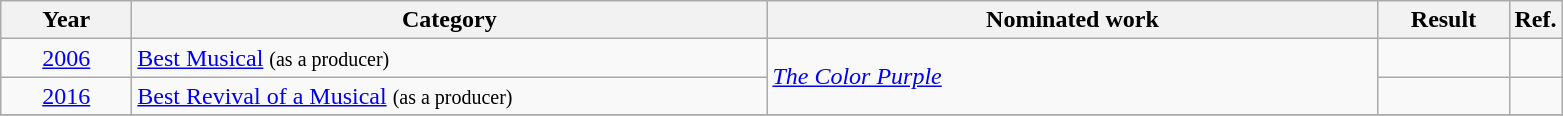<table class=wikitable>
<tr>
<th scope="col" style="width:5em;">Year</th>
<th scope="col" style="width:26em;">Category</th>
<th scope="col" style="width:25em;">Nominated work</th>
<th scope="col" style="width:5em;">Result</th>
<th>Ref.</th>
</tr>
<tr>
<td style="text-align:center;"><a href='#'>2006</a></td>
<td><a href='#'>Best Musical</a> <small>(as a producer)</small></td>
<td rowspan=2><em><a href='#'>The Color Purple</a></em></td>
<td></td>
<td></td>
</tr>
<tr>
<td style="text-align:center;"><a href='#'>2016</a></td>
<td><a href='#'>Best Revival of a Musical</a> <small>(as a producer)</small></td>
<td></td>
<td></td>
</tr>
<tr>
</tr>
</table>
